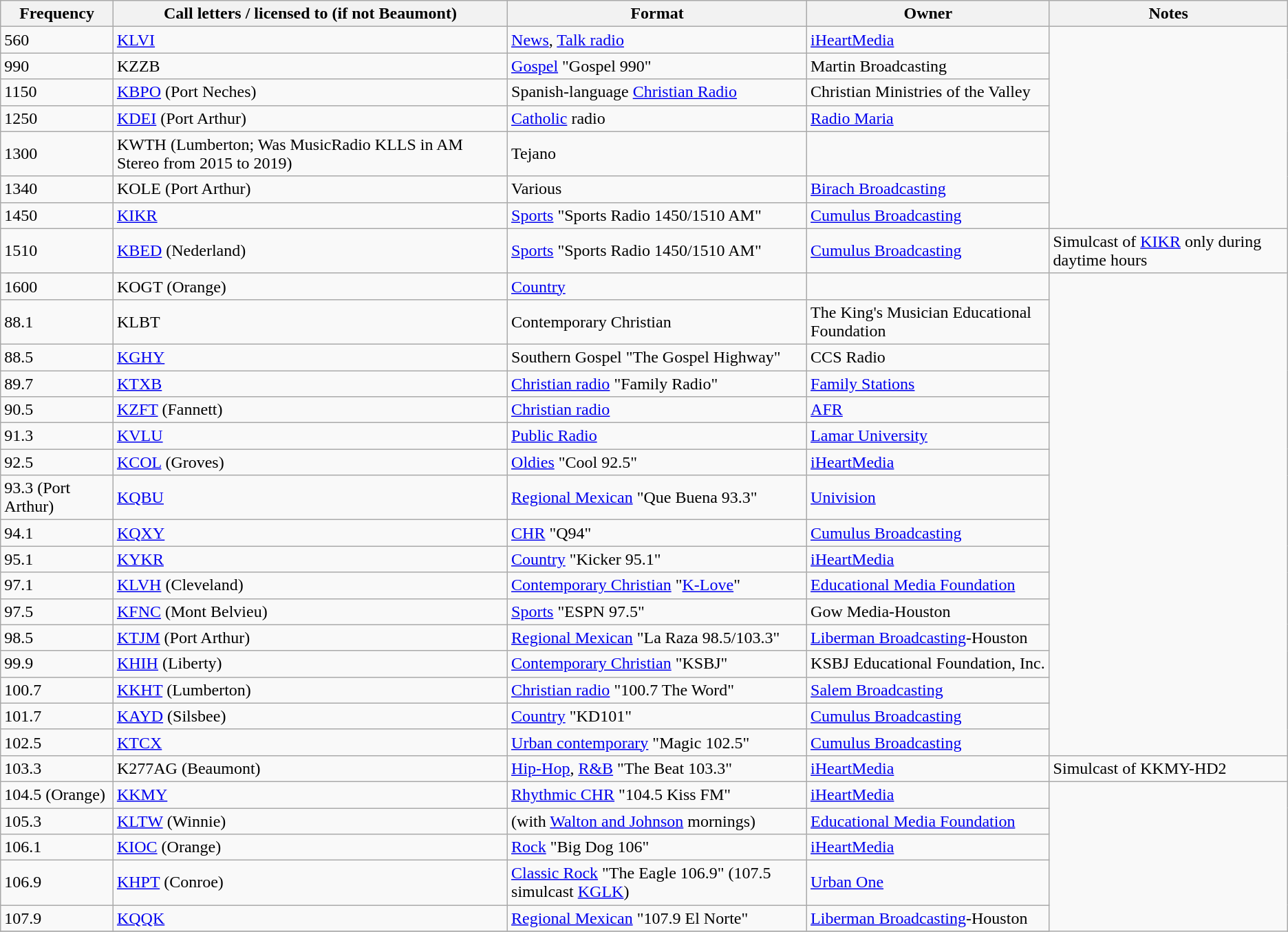<table class="wikitable">
<tr>
<th>Frequency</th>
<th>Call letters / licensed to (if not Beaumont)</th>
<th>Format</th>
<th>Owner</th>
<th>Notes</th>
</tr>
<tr>
<td>560</td>
<td><a href='#'>KLVI</a></td>
<td><a href='#'>News</a>, <a href='#'>Talk radio</a></td>
<td><a href='#'>iHeartMedia</a></td>
</tr>
<tr>
<td>990</td>
<td>KZZB</td>
<td><a href='#'>Gospel</a> "Gospel 990"</td>
<td>Martin Broadcasting</td>
</tr>
<tr>
<td>1150</td>
<td><a href='#'>KBPO</a> (Port Neches)</td>
<td>Spanish-language <a href='#'>Christian Radio</a></td>
<td>Christian Ministries of the Valley</td>
</tr>
<tr>
<td>1250</td>
<td><a href='#'>KDEI</a> (Port Arthur)</td>
<td><a href='#'>Catholic</a> radio</td>
<td><a href='#'>Radio Maria</a></td>
</tr>
<tr>
<td>1300</td>
<td>KWTH (Lumberton; Was MusicRadio KLLS in AM Stereo from 2015 to 2019)</td>
<td>Tejano</td>
<td></td>
</tr>
<tr>
<td>1340</td>
<td>KOLE (Port Arthur)</td>
<td>Various</td>
<td><a href='#'>Birach Broadcasting</a></td>
</tr>
<tr>
<td>1450</td>
<td><a href='#'>KIKR</a></td>
<td><a href='#'>Sports</a> "Sports Radio 1450/1510 AM"</td>
<td><a href='#'>Cumulus Broadcasting</a></td>
</tr>
<tr>
<td>1510</td>
<td><a href='#'>KBED</a> (Nederland)</td>
<td><a href='#'>Sports</a> "Sports Radio 1450/1510 AM"</td>
<td><a href='#'>Cumulus Broadcasting</a></td>
<td>Simulcast of <a href='#'>KIKR</a> only during daytime hours</td>
</tr>
<tr>
<td>1600</td>
<td>KOGT (Orange)</td>
<td><a href='#'>Country</a></td>
<td></td>
</tr>
<tr>
<td>88.1</td>
<td>KLBT</td>
<td>Contemporary Christian</td>
<td>The King's Musician Educational Foundation</td>
</tr>
<tr>
<td>88.5</td>
<td><a href='#'>KGHY</a></td>
<td>Southern Gospel "The Gospel Highway"</td>
<td>CCS Radio</td>
</tr>
<tr>
<td>89.7</td>
<td><a href='#'>KTXB</a></td>
<td><a href='#'>Christian radio</a> "Family Radio"</td>
<td><a href='#'>Family Stations</a></td>
</tr>
<tr>
<td>90.5</td>
<td><a href='#'>KZFT</a> (Fannett)</td>
<td><a href='#'>Christian radio</a></td>
<td><a href='#'>AFR</a></td>
</tr>
<tr>
<td>91.3</td>
<td><a href='#'>KVLU</a></td>
<td><a href='#'>Public Radio</a></td>
<td><a href='#'>Lamar University</a></td>
</tr>
<tr>
<td>92.5</td>
<td><a href='#'>KCOL</a> (Groves)</td>
<td><a href='#'>Oldies</a> "Cool 92.5"</td>
<td><a href='#'>iHeartMedia</a></td>
</tr>
<tr>
<td>93.3 (Port Arthur)</td>
<td><a href='#'>KQBU</a></td>
<td><a href='#'>Regional Mexican</a> "Que Buena 93.3"</td>
<td><a href='#'>Univision</a></td>
</tr>
<tr>
<td>94.1</td>
<td><a href='#'>KQXY</a></td>
<td><a href='#'>CHR</a> "Q94"</td>
<td><a href='#'>Cumulus Broadcasting</a></td>
</tr>
<tr>
<td>95.1</td>
<td><a href='#'>KYKR</a></td>
<td><a href='#'>Country</a> "Kicker 95.1"</td>
<td><a href='#'>iHeartMedia</a></td>
</tr>
<tr>
<td>97.1</td>
<td><a href='#'>KLVH</a> (Cleveland)</td>
<td><a href='#'>Contemporary Christian</a> "<a href='#'>K-Love</a>"</td>
<td><a href='#'>Educational Media Foundation</a></td>
</tr>
<tr>
<td>97.5</td>
<td><a href='#'>KFNC</a> (Mont Belvieu)</td>
<td><a href='#'>Sports</a> "ESPN 97.5"</td>
<td>Gow Media-Houston</td>
</tr>
<tr>
<td>98.5</td>
<td><a href='#'>KTJM</a> (Port Arthur)</td>
<td><a href='#'>Regional Mexican</a> "La Raza 98.5/103.3"</td>
<td><a href='#'>Liberman Broadcasting</a>-Houston</td>
</tr>
<tr>
<td>99.9</td>
<td><a href='#'>KHIH</a> (Liberty)</td>
<td><a href='#'>Contemporary Christian</a> "KSBJ"</td>
<td>KSBJ Educational Foundation, Inc.</td>
</tr>
<tr>
<td>100.7</td>
<td><a href='#'>KKHT</a> (Lumberton)</td>
<td><a href='#'>Christian radio</a> "100.7 The Word"</td>
<td><a href='#'>Salem Broadcasting</a></td>
</tr>
<tr>
<td>101.7</td>
<td><a href='#'>KAYD</a> (Silsbee)</td>
<td><a href='#'>Country</a> "KD101"</td>
<td><a href='#'>Cumulus Broadcasting</a></td>
</tr>
<tr>
<td>102.5</td>
<td><a href='#'>KTCX</a></td>
<td><a href='#'>Urban contemporary</a> "Magic 102.5"</td>
<td><a href='#'>Cumulus Broadcasting</a></td>
</tr>
<tr>
<td>103.3</td>
<td>K277AG (Beaumont)</td>
<td><a href='#'>Hip-Hop</a>, <a href='#'>R&B</a> "The Beat 103.3"</td>
<td><a href='#'>iHeartMedia</a></td>
<td>Simulcast of KKMY-HD2</td>
</tr>
<tr>
<td>104.5 (Orange)</td>
<td><a href='#'>KKMY</a></td>
<td><a href='#'>Rhythmic CHR</a> "104.5 Kiss FM"</td>
<td><a href='#'>iHeartMedia</a></td>
</tr>
<tr>
<td>105.3</td>
<td><a href='#'>KLTW</a> (Winnie)</td>
<td>(with <a href='#'>Walton and Johnson</a> mornings)</td>
<td><a href='#'>Educational Media Foundation</a></td>
</tr>
<tr>
<td>106.1</td>
<td><a href='#'>KIOC</a> (Orange)</td>
<td><a href='#'>Rock</a> "Big Dog 106"</td>
<td><a href='#'>iHeartMedia</a></td>
</tr>
<tr>
<td>106.9</td>
<td><a href='#'>KHPT</a> (Conroe)</td>
<td><a href='#'>Classic Rock</a> "The Eagle 106.9" (107.5 simulcast <a href='#'>KGLK</a>)</td>
<td><a href='#'>Urban One</a></td>
</tr>
<tr>
<td>107.9</td>
<td><a href='#'>KQQK</a></td>
<td><a href='#'>Regional Mexican</a> "107.9 El Norte"</td>
<td><a href='#'>Liberman Broadcasting</a>-Houston</td>
</tr>
<tr>
</tr>
</table>
